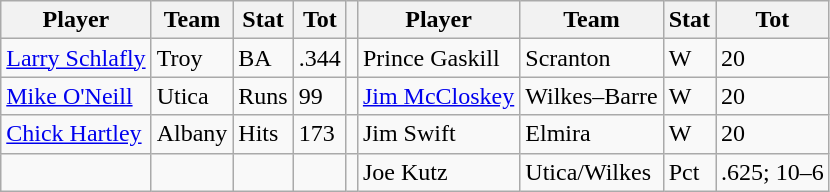<table class="wikitable">
<tr>
<th>Player</th>
<th>Team</th>
<th>Stat</th>
<th>Tot</th>
<th></th>
<th>Player</th>
<th>Team</th>
<th>Stat</th>
<th>Tot</th>
</tr>
<tr>
<td><a href='#'>Larry Schlafly</a></td>
<td>Troy</td>
<td>BA</td>
<td>.344</td>
<td></td>
<td>Prince Gaskill</td>
<td>Scranton</td>
<td>W</td>
<td>20</td>
</tr>
<tr>
<td><a href='#'>Mike O'Neill</a></td>
<td>Utica</td>
<td>Runs</td>
<td>99</td>
<td></td>
<td><a href='#'>Jim McCloskey</a></td>
<td>Wilkes–Barre</td>
<td>W</td>
<td>20</td>
</tr>
<tr>
<td><a href='#'>Chick Hartley</a></td>
<td>Albany</td>
<td>Hits</td>
<td>173</td>
<td></td>
<td>Jim Swift</td>
<td>Elmira</td>
<td>W</td>
<td>20</td>
</tr>
<tr>
<td></td>
<td></td>
<td></td>
<td></td>
<td></td>
<td>Joe Kutz</td>
<td>Utica/Wilkes</td>
<td>Pct</td>
<td>.625; 10–6</td>
</tr>
</table>
